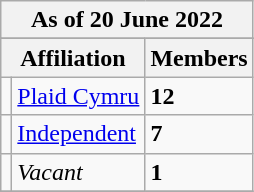<table class="wikitable">
<tr>
<th colspan="3" align="center" valign="top">As of 20 June 2022</th>
</tr>
<tr>
</tr>
<tr>
<th colspan="2" align="center" valign="top">Affiliation</th>
<th valign="top">Members</th>
</tr>
<tr>
<td></td>
<td><a href='#'>Plaid Cymru</a></td>
<td><strong>12</strong></td>
</tr>
<tr>
<td></td>
<td><a href='#'>Independent</a></td>
<td><strong>7</strong></td>
</tr>
<tr>
<td></td>
<td><em>Vacant</em></td>
<td><strong>1</strong></td>
</tr>
<tr>
</tr>
</table>
